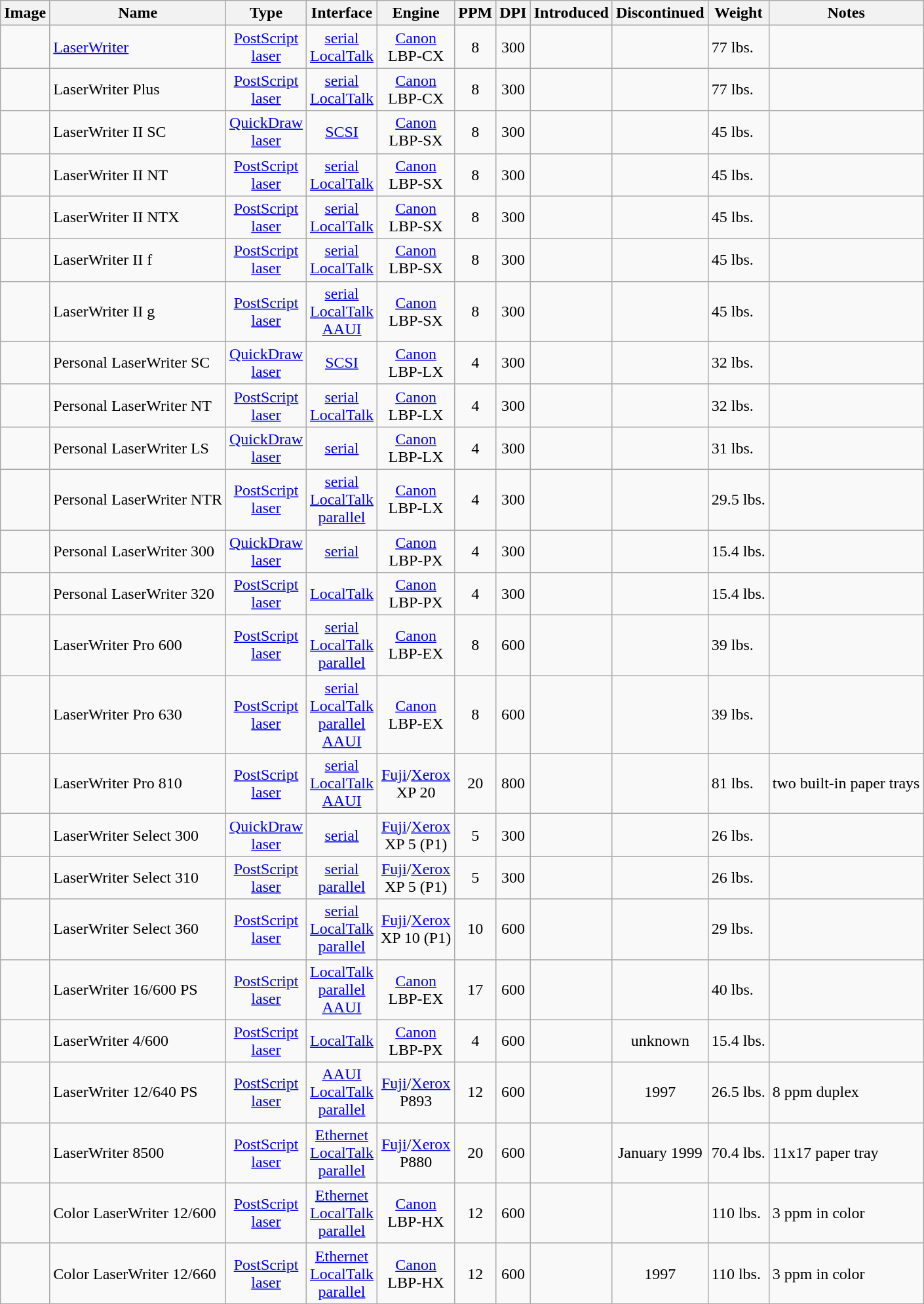<table class="wikitable sortable">
<tr>
<th class=unsortable>Image</th>
<th class=unsortable>Name</th>
<th class=unsortable>Type</th>
<th class=unsortable>Interface</th>
<th class=unsortable>Engine</th>
<th>PPM</th>
<th>DPI</th>
<th>Introduced</th>
<th>Discontinued</th>
<th>Weight</th>
<th class=unsortable>Notes</th>
</tr>
<tr>
<td></td>
<td><a href='#'>LaserWriter</a></td>
<td align=center><a href='#'>PostScript</a><br><a href='#'>laser</a></td>
<td align=center><a href='#'>serial</a><br><a href='#'>LocalTalk</a></td>
<td align="center"><a href='#'>Canon</a><br>LBP-CX</td>
<td align=center>8</td>
<td align=center>300</td>
<td align=center></td>
<td align=center></td>
<td>77 lbs.</td>
<td></td>
</tr>
<tr>
<td></td>
<td>LaserWriter Plus</td>
<td align=center><a href='#'>PostScript</a><br><a href='#'>laser</a></td>
<td align=center><a href='#'>serial</a><br><a href='#'>LocalTalk</a></td>
<td align="center"><a href='#'>Canon</a><br>LBP-CX</td>
<td align=center>8</td>
<td align=center>300</td>
<td align=center></td>
<td align=center></td>
<td>77 lbs.</td>
<td></td>
</tr>
<tr>
<td></td>
<td>LaserWriter II SC</td>
<td align=center><a href='#'>QuickDraw</a><br><a href='#'>laser</a></td>
<td align=center><a href='#'>SCSI</a></td>
<td align=center><a href='#'>Canon</a><br>LBP-SX</td>
<td align=center>8</td>
<td align=center>300</td>
<td align=center></td>
<td align=center></td>
<td>45 lbs.</td>
<td></td>
</tr>
<tr>
<td></td>
<td>LaserWriter II NT</td>
<td align=center><a href='#'>PostScript</a><br><a href='#'>laser</a></td>
<td align=center><a href='#'>serial</a><br><a href='#'>LocalTalk</a></td>
<td align="center"><a href='#'>Canon</a><br>LBP-SX</td>
<td align=center>8</td>
<td align=center>300</td>
<td align=center></td>
<td align=center></td>
<td>45 lbs.</td>
<td></td>
</tr>
<tr>
<td></td>
<td>LaserWriter II NTX</td>
<td align=center><a href='#'>PostScript</a><br><a href='#'>laser</a></td>
<td align=center><a href='#'>serial</a><br><a href='#'>LocalTalk</a></td>
<td align="center"><a href='#'>Canon</a><br>LBP-SX</td>
<td align=center>8</td>
<td align=center>300</td>
<td align=center></td>
<td align=center></td>
<td>45 lbs.</td>
<td></td>
</tr>
<tr>
<td></td>
<td>LaserWriter II f</td>
<td align=center><a href='#'>PostScript</a><br><a href='#'>laser</a></td>
<td align=center><a href='#'>serial</a><br><a href='#'>LocalTalk</a></td>
<td align="center"><a href='#'>Canon</a><br>LBP-SX</td>
<td align=center>8</td>
<td align=center>300</td>
<td align=center></td>
<td align=center></td>
<td>45 lbs.</td>
<td></td>
</tr>
<tr>
<td></td>
<td>LaserWriter II g</td>
<td align=center><a href='#'>PostScript</a><br><a href='#'>laser</a></td>
<td align=center><a href='#'>serial</a><br><a href='#'>LocalTalk</a><br><a href='#'>AAUI</a></td>
<td align="center"><a href='#'>Canon</a><br>LBP-SX</td>
<td align=center>8</td>
<td align=center>300</td>
<td align=center></td>
<td align=center></td>
<td>45 lbs.</td>
<td></td>
</tr>
<tr>
<td></td>
<td>Personal LaserWriter SC</td>
<td align=center><a href='#'>QuickDraw</a><br><a href='#'>laser</a></td>
<td align=center><a href='#'>SCSI</a></td>
<td align=center><a href='#'>Canon</a><br>LBP-LX</td>
<td align=center>4</td>
<td align=center>300</td>
<td align=center></td>
<td align=center></td>
<td>32 lbs.</td>
<td></td>
</tr>
<tr>
<td></td>
<td>Personal LaserWriter NT</td>
<td align=center><a href='#'>PostScript</a><br><a href='#'>laser</a></td>
<td align=center><a href='#'>serial</a><br><a href='#'>LocalTalk</a></td>
<td align="center"><a href='#'>Canon</a><br>LBP-LX</td>
<td align=center>4</td>
<td align=center>300</td>
<td align=center></td>
<td align=center></td>
<td>32 lbs.</td>
<td></td>
</tr>
<tr>
<td></td>
<td>Personal LaserWriter LS</td>
<td align=center><a href='#'>QuickDraw</a><br><a href='#'>laser</a></td>
<td align=center><a href='#'>serial</a></td>
<td align=center><a href='#'>Canon</a><br>LBP-LX</td>
<td align=center>4</td>
<td align=center>300</td>
<td align=center></td>
<td align=center></td>
<td>31 lbs.</td>
<td></td>
</tr>
<tr>
<td></td>
<td>Personal LaserWriter NTR</td>
<td align=center><a href='#'>PostScript</a><br><a href='#'>laser</a></td>
<td align=center><a href='#'>serial</a><br><a href='#'>LocalTalk</a><br><a href='#'>parallel</a></td>
<td align="center"><a href='#'>Canon</a><br>LBP-LX</td>
<td align=center>4</td>
<td align=center>300</td>
<td align=center></td>
<td align=center></td>
<td>29.5 lbs.</td>
<td></td>
</tr>
<tr>
<td></td>
<td>Personal LaserWriter 300</td>
<td align=center><a href='#'>QuickDraw</a><br><a href='#'>laser</a></td>
<td align=center><a href='#'>serial</a></td>
<td align=center><a href='#'>Canon</a><br>LBP-PX</td>
<td align=center>4</td>
<td align=center>300</td>
<td align=center></td>
<td align=center></td>
<td>15.4 lbs.</td>
<td></td>
</tr>
<tr>
<td></td>
<td>Personal LaserWriter 320</td>
<td align=center><a href='#'>PostScript</a><br><a href='#'>laser</a></td>
<td align=center><a href='#'>LocalTalk</a></td>
<td align="center"><a href='#'>Canon</a><br>LBP-PX</td>
<td align=center>4</td>
<td align=center>300</td>
<td align=center></td>
<td align=center></td>
<td>15.4 lbs.</td>
<td></td>
</tr>
<tr>
<td></td>
<td>LaserWriter Pro 600</td>
<td align=center><a href='#'>PostScript</a><br><a href='#'>laser</a></td>
<td align=center><a href='#'>serial</a><br><a href='#'>LocalTalk</a><br><a href='#'>parallel</a></td>
<td align="center"><a href='#'>Canon</a><br>LBP-EX</td>
<td align=center>8</td>
<td align=center>600</td>
<td align=center></td>
<td align=center></td>
<td>39 lbs.</td>
<td></td>
</tr>
<tr>
<td></td>
<td>LaserWriter Pro 630</td>
<td align=center><a href='#'>PostScript</a><br><a href='#'>laser</a></td>
<td align=center><a href='#'>serial</a><br><a href='#'>LocalTalk</a><br><a href='#'>parallel</a><br><a href='#'>AAUI</a></td>
<td align="center"><a href='#'>Canon</a><br>LBP-EX</td>
<td align=center>8</td>
<td align=center>600</td>
<td align=center></td>
<td align=center></td>
<td>39 lbs.</td>
<td></td>
</tr>
<tr>
<td></td>
<td>LaserWriter Pro 810</td>
<td align=center><a href='#'>PostScript</a><br><a href='#'>laser</a></td>
<td align=center><a href='#'>serial</a><br><a href='#'>LocalTalk</a><br><a href='#'>AAUI</a></td>
<td align="center"><a href='#'>Fuji</a>/<a href='#'>Xerox</a><br>XP 20</td>
<td align=center>20</td>
<td align=center>800</td>
<td align=center></td>
<td align=center></td>
<td>81 lbs.</td>
<td>two built-in paper trays</td>
</tr>
<tr>
<td></td>
<td>LaserWriter Select 300</td>
<td align=center><a href='#'>QuickDraw</a><br><a href='#'>laser</a></td>
<td align=center><a href='#'>serial</a></td>
<td align=center><a href='#'>Fuji</a>/<a href='#'>Xerox</a><br>XP 5 (P1)</td>
<td align=center>5</td>
<td align=center>300</td>
<td align=center></td>
<td align=center></td>
<td>26 lbs.</td>
<td></td>
</tr>
<tr>
<td></td>
<td>LaserWriter Select 310</td>
<td align=center><a href='#'>PostScript</a><br><a href='#'>laser</a></td>
<td align=center><a href='#'>serial</a><br><a href='#'>parallel</a></td>
<td align=center><a href='#'>Fuji</a>/<a href='#'>Xerox</a><br>XP 5 (P1)</td>
<td align=center>5</td>
<td align=center>300</td>
<td align=center></td>
<td align=center></td>
<td>26 lbs.</td>
<td></td>
</tr>
<tr>
<td></td>
<td>LaserWriter Select 360</td>
<td align=center><a href='#'>PostScript</a><br><a href='#'>laser</a></td>
<td align=center><a href='#'>serial</a><br><a href='#'>LocalTalk</a><br><a href='#'>parallel</a></td>
<td align="center"><a href='#'>Fuji</a>/<a href='#'>Xerox</a><br>XP 10 (P1)</td>
<td align=center>10</td>
<td align=center>600</td>
<td align=center></td>
<td align=center></td>
<td>29 lbs.</td>
<td></td>
</tr>
<tr>
<td></td>
<td>LaserWriter 16/600 PS</td>
<td align=center><a href='#'>PostScript</a><br><a href='#'>laser</a></td>
<td align=center><a href='#'>LocalTalk</a><br><a href='#'>parallel</a><br><a href='#'>AAUI</a></td>
<td align="center"><a href='#'>Canon</a><br>LBP-EX</td>
<td align=center>17</td>
<td align=center>600</td>
<td align=center></td>
<td align=center></td>
<td>40 lbs.</td>
<td></td>
</tr>
<tr>
<td></td>
<td>LaserWriter 4/600</td>
<td align=center><a href='#'>PostScript</a><br><a href='#'>laser</a></td>
<td align=center><a href='#'>LocalTalk</a></td>
<td align="center"><a href='#'>Canon</a><br>LBP-PX</td>
<td align=center>4</td>
<td align=center>600</td>
<td align=center></td>
<td align=center>unknown</td>
<td>15.4 lbs.</td>
<td></td>
</tr>
<tr>
<td></td>
<td>LaserWriter 12/640 PS</td>
<td align=center><a href='#'>PostScript</a><br><a href='#'>laser</a></td>
<td align=center><a href='#'>AAUI</a><br><a href='#'>LocalTalk</a><br><a href='#'>parallel</a></td>
<td align="center"><a href='#'>Fuji</a>/<a href='#'>Xerox</a><br>P893</td>
<td align=center>12</td>
<td align=center>600</td>
<td align=center></td>
<td align=center>1997</td>
<td>26.5 lbs.</td>
<td>8 ppm duplex</td>
</tr>
<tr>
<td></td>
<td>LaserWriter 8500</td>
<td align=center><a href='#'>PostScript</a><br><a href='#'>laser</a></td>
<td align=center><a href='#'>Ethernet</a><br><a href='#'>LocalTalk</a><br><a href='#'>parallel</a></td>
<td align="center"><a href='#'>Fuji</a>/<a href='#'>Xerox</a><br>P880</td>
<td align=center>20</td>
<td align=center>600</td>
<td align=center></td>
<td align=center>January 1999</td>
<td>70.4 lbs.</td>
<td>11x17 paper tray</td>
</tr>
<tr>
<td></td>
<td>Color LaserWriter 12/600</td>
<td align=center><a href='#'>PostScript</a><br><a href='#'>laser</a></td>
<td align=center><a href='#'>Ethernet</a><br><a href='#'>LocalTalk</a><br><a href='#'>parallel</a></td>
<td align="center"><a href='#'>Canon</a><br>LBP-HX</td>
<td align=center>12</td>
<td align=center>600</td>
<td align=center></td>
<td align=center></td>
<td>110 lbs.</td>
<td>3 ppm in color</td>
</tr>
<tr>
<td></td>
<td>Color LaserWriter 12/660</td>
<td align=center><a href='#'>PostScript</a><br><a href='#'>laser</a></td>
<td align=center><a href='#'>Ethernet</a><br><a href='#'>LocalTalk</a><br><a href='#'>parallel</a></td>
<td align="center"><a href='#'>Canon</a><br>LBP-HX</td>
<td align=center>12</td>
<td align=center>600</td>
<td align=center></td>
<td align=center>1997</td>
<td>110 lbs.</td>
<td>3 ppm in color</td>
</tr>
<tr>
</tr>
</table>
